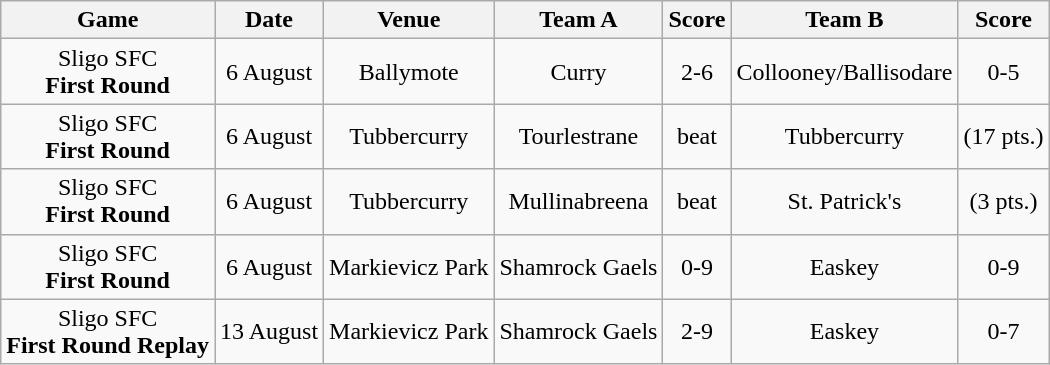<table class="wikitable">
<tr>
<th>Game</th>
<th>Date</th>
<th>Venue</th>
<th>Team A</th>
<th>Score</th>
<th>Team B</th>
<th>Score</th>
</tr>
<tr align="center">
<td>Sligo SFC<br><strong>First Round</strong></td>
<td>6 August</td>
<td>Ballymote</td>
<td>Curry</td>
<td>2-6</td>
<td>Collooney/Ballisodare</td>
<td>0-5</td>
</tr>
<tr align="center">
<td>Sligo SFC<br><strong>First Round</strong></td>
<td>6 August</td>
<td>Tubbercurry</td>
<td>Tourlestrane</td>
<td>beat</td>
<td>Tubbercurry</td>
<td>(17 pts.)</td>
</tr>
<tr align="center">
<td>Sligo SFC<br><strong>First Round</strong></td>
<td>6 August</td>
<td>Tubbercurry</td>
<td>Mullinabreena</td>
<td>beat</td>
<td>St. Patrick's</td>
<td>(3 pts.)</td>
</tr>
<tr align="center">
<td>Sligo SFC<br><strong>First Round</strong></td>
<td>6 August</td>
<td>Markievicz Park</td>
<td>Shamrock Gaels</td>
<td>0-9</td>
<td>Easkey</td>
<td>0-9</td>
</tr>
<tr align="center">
<td>Sligo SFC<br><strong>First Round Replay</strong></td>
<td>13 August</td>
<td>Markievicz Park</td>
<td>Shamrock Gaels</td>
<td>2-9</td>
<td>Easkey</td>
<td>0-7</td>
</tr>
</table>
